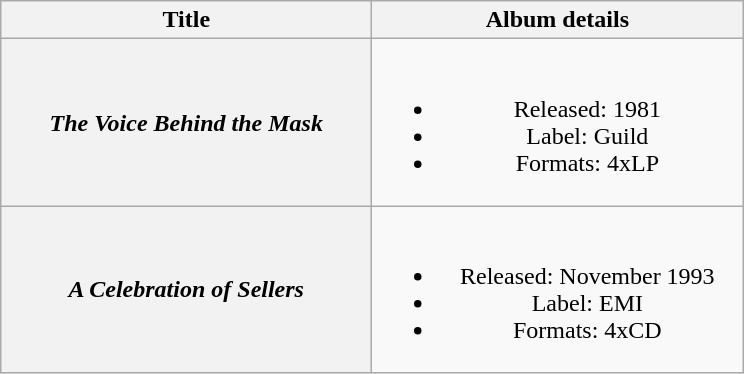<table class="wikitable plainrowheaders" style="text-align:center;">
<tr>
<th scope="col" style="width:15em;">Title</th>
<th scope="col" style="width:15em;">Album details</th>
</tr>
<tr>
<th scope="row"><em>The Voice Behind the Mask</em></th>
<td><br><ul><li>Released: 1981</li><li>Label: Guild</li><li>Formats: 4xLP</li></ul></td>
</tr>
<tr>
<th scope="row"><em>A Celebration of Sellers</em></th>
<td><br><ul><li>Released: November 1993</li><li>Label: EMI</li><li>Formats: 4xCD</li></ul></td>
</tr>
</table>
